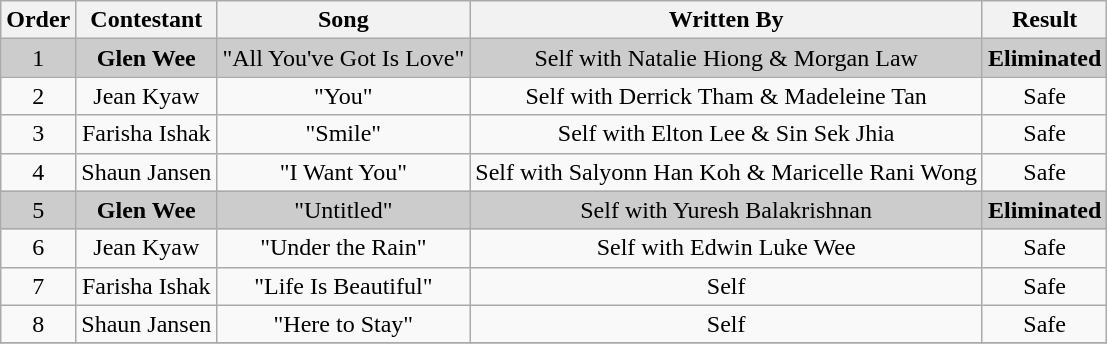<table class="wikitable plainrowheaders" style="text-align:center;">
<tr>
<th scope="col">Order</th>
<th scope="col">Contestant</th>
<th scope="col">Song</th>
<th scope="col">Written By</th>
<th scope="col">Result</th>
</tr>
<tr style="background:#ccc;">
<td>1</td>
<td><strong>Glen Wee</strong></td>
<td>"All You've Got Is Love"</td>
<td>Self with Natalie Hiong & Morgan Law</td>
<td><strong>Eliminated</strong></td>
</tr>
<tr>
<td>2</td>
<td>Jean Kyaw</td>
<td>"You"</td>
<td>Self with Derrick Tham & Madeleine Tan</td>
<td>Safe</td>
</tr>
<tr>
<td>3</td>
<td>Farisha Ishak</td>
<td>"Smile"</td>
<td>Self with Elton Lee & Sin Sek Jhia</td>
<td>Safe</td>
</tr>
<tr>
<td>4</td>
<td>Shaun Jansen</td>
<td>"I Want You"</td>
<td>Self with Salyonn Han Koh & Maricelle Rani Wong</td>
<td>Safe</td>
</tr>
<tr style="background:#ccc;">
<td>5</td>
<td><strong>Glen Wee</strong></td>
<td>"Untitled"</td>
<td>Self with Yuresh Balakrishnan</td>
<td><strong>Eliminated</strong></td>
</tr>
<tr>
<td>6</td>
<td>Jean Kyaw</td>
<td>"Under the Rain"</td>
<td>Self with Edwin Luke Wee</td>
<td>Safe</td>
</tr>
<tr>
<td>7</td>
<td>Farisha Ishak</td>
<td>"Life Is Beautiful"</td>
<td>Self</td>
<td>Safe</td>
</tr>
<tr>
<td>8</td>
<td>Shaun Jansen</td>
<td>"Here to Stay"</td>
<td>Self</td>
<td>Safe</td>
</tr>
<tr>
</tr>
</table>
